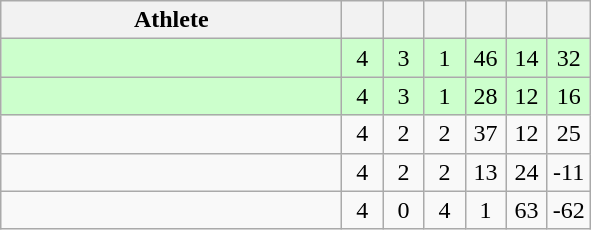<table class="wikitable" style="text-align:center;">
<tr>
<th width=220>Athlete</th>
<th width=20></th>
<th width=20></th>
<th width=20></th>
<th width=20></th>
<th width=20></th>
<th width=20></th>
</tr>
<tr bgcolor=ccffcc>
<td align="left"></td>
<td>4</td>
<td>3</td>
<td>1</td>
<td>46</td>
<td>14</td>
<td>32</td>
</tr>
<tr bgcolor=ccffcc>
<td align="left"></td>
<td>4</td>
<td>3</td>
<td>1</td>
<td>28</td>
<td>12</td>
<td>16</td>
</tr>
<tr>
<td align="left"></td>
<td>4</td>
<td>2</td>
<td>2</td>
<td>37</td>
<td>12</td>
<td>25</td>
</tr>
<tr>
<td align="left"></td>
<td>4</td>
<td>2</td>
<td>2</td>
<td>13</td>
<td>24</td>
<td>-11</td>
</tr>
<tr>
<td align="left"></td>
<td>4</td>
<td>0</td>
<td>4</td>
<td>1</td>
<td>63</td>
<td>-62</td>
</tr>
</table>
